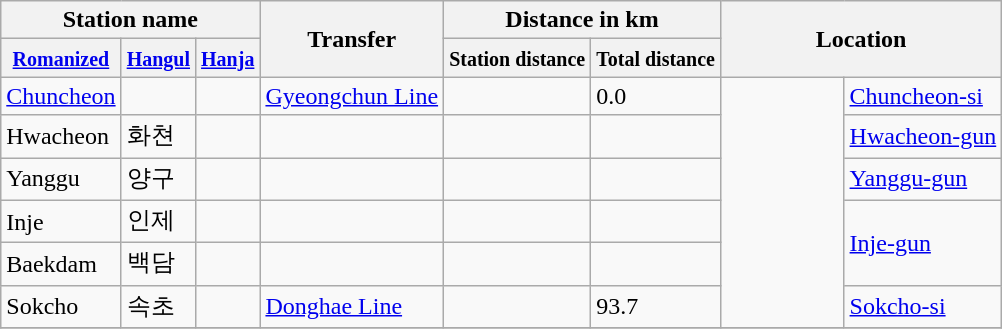<table class="wikitable">
<tr>
<th colspan="3">Station name</th>
<th rowspan="2">Transfer</th>
<th colspan="2">Distance in km</th>
<th colspan="3" rowspan="2">Location</th>
</tr>
<tr>
<th><small><a href='#'>Romanized</a></small></th>
<th><small><a href='#'>Hangul</a></small></th>
<th><small><a href='#'>Hanja</a></small></th>
<th><small>Station distance</small></th>
<th><small>Total distance</small></th>
</tr>
<tr>
<td><a href='#'>Chuncheon</a></td>
<td></td>
<td></td>
<td><a href='#'>Gyeongchun Line</a></td>
<td></td>
<td>0.0</td>
<td rowspan = "6" width = "75pt"></td>
<td><a href='#'>Chuncheon-si</a></td>
</tr>
<tr>
<td>Hwacheon</td>
<td>화쳔</td>
<td></td>
<td></td>
<td></td>
<td></td>
<td><a href='#'>Hwacheon-gun</a></td>
</tr>
<tr>
<td>Yanggu</td>
<td>양구</td>
<td></td>
<td></td>
<td></td>
<td></td>
<td><a href='#'>Yanggu-gun</a></td>
</tr>
<tr>
<td>Inje</td>
<td>인제</td>
<td></td>
<td></td>
<td></td>
<td></td>
<td rowspan = "2"><a href='#'>Inje-gun</a></td>
</tr>
<tr>
<td>Baekdam</td>
<td>백담</td>
<td></td>
<td></td>
<td></td>
<td></td>
</tr>
<tr>
<td>Sokcho</td>
<td>속초</td>
<td></td>
<td><a href='#'>Donghae Line</a></td>
<td></td>
<td>93.7</td>
<td><a href='#'>Sokcho-si</a></td>
</tr>
<tr>
</tr>
</table>
